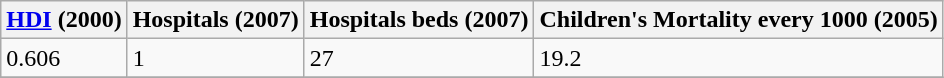<table class="wikitable" border="1">
<tr>
<th><a href='#'>HDI</a> (2000)</th>
<th>Hospitals (2007)</th>
<th>Hospitals beds (2007)</th>
<th>Children's Mortality every 1000 (2005)</th>
</tr>
<tr>
<td>0.606</td>
<td>1</td>
<td>27</td>
<td>19.2</td>
</tr>
<tr>
</tr>
</table>
